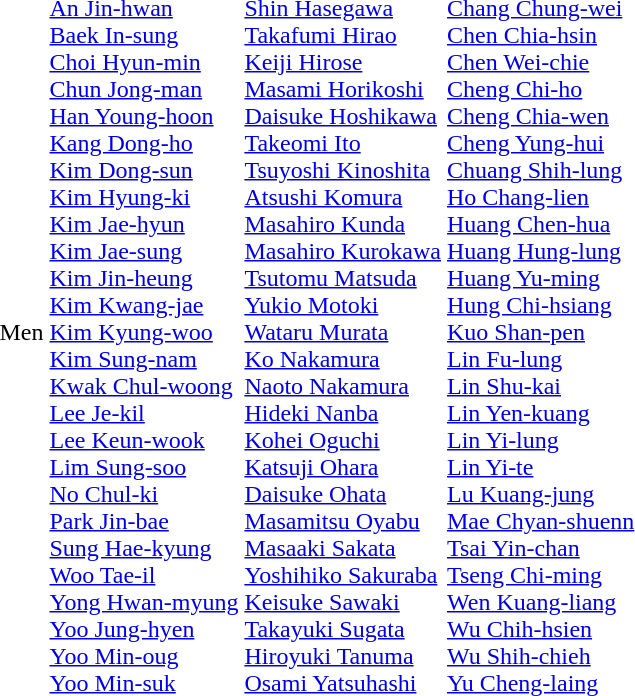<table>
<tr>
<td>Men<br></td>
<td><br><a href='#'>An Jin-hwan</a><br><a href='#'>Baek In-sung</a><br><a href='#'>Choi Hyun-min</a><br><a href='#'>Chun Jong-man</a><br><a href='#'>Han Young-hoon</a><br><a href='#'>Kang Dong-ho</a><br><a href='#'>Kim Dong-sun</a><br><a href='#'>Kim Hyung-ki</a><br><a href='#'>Kim Jae-hyun</a><br><a href='#'>Kim Jae-sung</a><br><a href='#'>Kim Jin-heung</a><br><a href='#'>Kim Kwang-jae</a><br><a href='#'>Kim Kyung-woo</a><br><a href='#'>Kim Sung-nam</a><br><a href='#'>Kwak Chul-woong</a><br><a href='#'>Lee Je-kil</a><br><a href='#'>Lee Keun-wook</a><br><a href='#'>Lim Sung-soo</a><br><a href='#'>No Chul-ki</a><br><a href='#'>Park Jin-bae</a><br><a href='#'>Sung Hae-kyung</a><br><a href='#'>Woo Tae-il</a><br><a href='#'>Yong Hwan-myung</a><br><a href='#'>Yoo Jung-hyen</a><br><a href='#'>Yoo Min-oug</a><br><a href='#'>Yoo Min-suk</a></td>
<td valign=top><br><a href='#'>Shin Hasegawa</a><br><a href='#'>Takafumi Hirao</a><br><a href='#'>Keiji Hirose</a><br><a href='#'>Masami Horikoshi</a><br><a href='#'>Daisuke Hoshikawa</a><br><a href='#'>Takeomi Ito</a><br><a href='#'>Tsuyoshi Kinoshita</a><br><a href='#'>Atsushi Komura</a><br><a href='#'>Masahiro Kunda</a><br><a href='#'>Masahiro Kurokawa</a><br><a href='#'>Tsutomu Matsuda</a><br><a href='#'>Yukio Motoki</a><br><a href='#'>Wataru Murata</a><br><a href='#'>Ko Nakamura</a><br><a href='#'>Naoto Nakamura</a><br><a href='#'>Hideki Nanba</a><br><a href='#'>Kohei Oguchi</a><br><a href='#'>Katsuji Ohara</a><br><a href='#'>Daisuke Ohata</a><br><a href='#'>Masamitsu Oyabu</a><br><a href='#'>Masaaki Sakata</a><br><a href='#'>Yoshihiko Sakuraba</a><br><a href='#'>Keisuke Sawaki</a><br><a href='#'>Takayuki Sugata</a><br><a href='#'>Hiroyuki Tanuma</a><br><a href='#'>Osami Yatsuhashi</a></td>
<td><br><a href='#'>Chang Chung-wei</a><br><a href='#'>Chen Chia-hsin</a><br><a href='#'>Chen Wei-chie</a><br><a href='#'>Cheng Chi-ho</a><br><a href='#'>Cheng Chia-wen</a><br><a href='#'>Cheng Yung-hui</a><br><a href='#'>Chuang Shih-lung</a><br><a href='#'>Ho Chang-lien</a><br><a href='#'>Huang Chen-hua</a><br><a href='#'>Huang Hung-lung</a><br><a href='#'>Huang Yu-ming</a><br><a href='#'>Hung Chi-hsiang</a><br><a href='#'>Kuo Shan-pen</a><br><a href='#'>Lin Fu-lung</a><br><a href='#'>Lin Shu-kai</a><br><a href='#'>Lin Yen-kuang</a><br><a href='#'>Lin Yi-lung</a><br><a href='#'>Lin Yi-te</a><br><a href='#'>Lu Kuang-jung</a><br><a href='#'>Mae Chyan-shuenn</a><br><a href='#'>Tsai Yin-chan</a><br><a href='#'>Tseng Chi-ming</a><br><a href='#'>Wen Kuang-liang</a><br><a href='#'>Wu Chih-hsien</a><br><a href='#'>Wu Shih-chieh</a><br><a href='#'>Yu Cheng-laing</a></td>
</tr>
</table>
